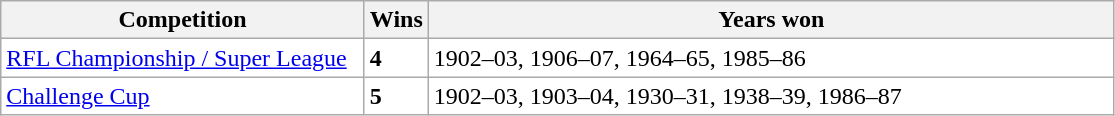<table class="wikitable" style="text-align: left;">
<tr>
<th width=235>Competition</th>
<th width=20>Wins</th>
<th width=450>Years won</th>
</tr>
<tr style="background:#FFFFFF;">
<td><a href='#'>RFL Championship / Super League</a></td>
<td><strong>4</strong></td>
<td>1902–03, 1906–07, 1964–65, 1985–86</td>
</tr>
<tr style="background:#FFFFFF;">
<td><a href='#'>Challenge Cup</a></td>
<td><strong>5</strong></td>
<td>1902–03, 1903–04, 1930–31, 1938–39, 1986–87</td>
</tr>
</table>
